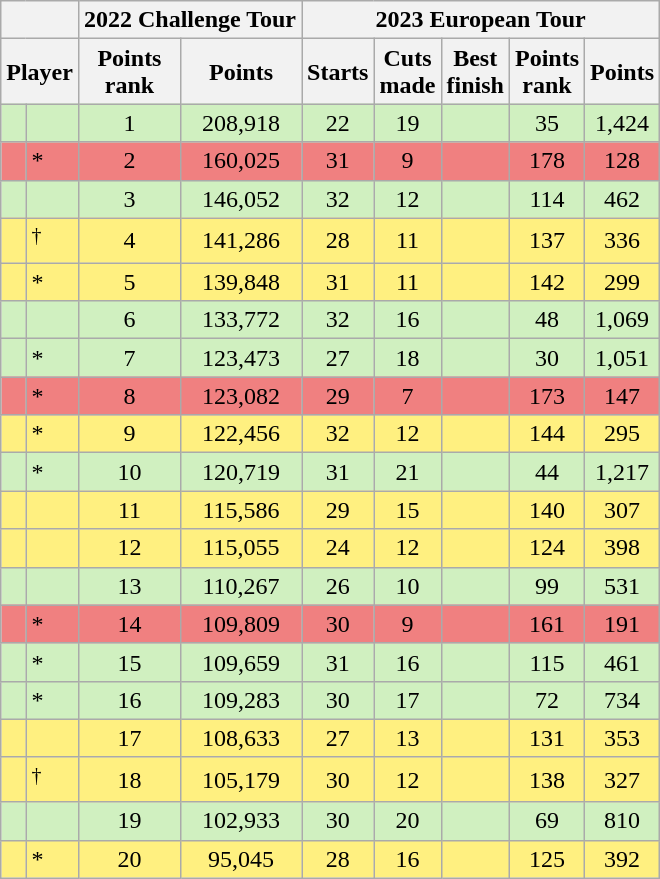<table class="wikitable sortable" style="text-align:center">
<tr>
<th colspan=2></th>
<th colspan=2>2022 Challenge Tour</th>
<th colspan=6>2023 European Tour</th>
</tr>
<tr>
<th colspan=2>Player</th>
<th>Points<br>rank</th>
<th>Points</th>
<th>Starts</th>
<th>Cuts<br>made</th>
<th>Best<br>finish</th>
<th>Points<br>rank</th>
<th>Points</th>
</tr>
<tr style="background:#D0F0C0;">
<td></td>
<td align=left></td>
<td>1</td>
<td>208,918</td>
<td>22</td>
<td>19</td>
<td></td>
<td>35</td>
<td>1,424</td>
</tr>
<tr style="background:#F08080;">
<td></td>
<td align=left>*</td>
<td>2</td>
<td>160,025</td>
<td>31</td>
<td>9</td>
<td></td>
<td>178</td>
<td>128</td>
</tr>
<tr style="background:#D0F0C0;">
<td></td>
<td align=left></td>
<td>3</td>
<td>146,052</td>
<td>32</td>
<td>12</td>
<td></td>
<td>114</td>
<td>462</td>
</tr>
<tr style="background:#FFF080;">
<td></td>
<td align=left><sup>†</sup></td>
<td>4</td>
<td>141,286</td>
<td>28</td>
<td>11</td>
<td></td>
<td>137</td>
<td>336</td>
</tr>
<tr style="background:#FFF080;">
<td></td>
<td align=left>*</td>
<td>5</td>
<td>139,848</td>
<td>31</td>
<td>11</td>
<td></td>
<td>142</td>
<td>299</td>
</tr>
<tr style="background:#D0F0C0;">
<td></td>
<td align=left></td>
<td>6</td>
<td>133,772</td>
<td>32</td>
<td>16</td>
<td></td>
<td>48</td>
<td>1,069</td>
</tr>
<tr style="background:#D0F0C0;">
<td></td>
<td align=left>*</td>
<td>7</td>
<td>123,473</td>
<td>27</td>
<td>18</td>
<td></td>
<td>30</td>
<td>1,051</td>
</tr>
<tr style="background:#F08080;">
<td></td>
<td align=left>*</td>
<td>8</td>
<td>123,082</td>
<td>29</td>
<td>7</td>
<td></td>
<td>173</td>
<td>147</td>
</tr>
<tr style="background:#FFF080;">
<td></td>
<td align=left>*</td>
<td>9</td>
<td>122,456</td>
<td>32</td>
<td>12</td>
<td></td>
<td>144</td>
<td>295</td>
</tr>
<tr style="background:#D0F0C0;">
<td></td>
<td align=left>*</td>
<td>10</td>
<td>120,719</td>
<td>31</td>
<td>21</td>
<td></td>
<td>44</td>
<td>1,217</td>
</tr>
<tr style="background:#FFF080;">
<td></td>
<td align=left></td>
<td>11</td>
<td>115,586</td>
<td>29</td>
<td>15</td>
<td></td>
<td>140</td>
<td>307</td>
</tr>
<tr style="background:#FFF080;">
<td></td>
<td align=left></td>
<td>12</td>
<td>115,055</td>
<td>24</td>
<td>12</td>
<td></td>
<td>124</td>
<td>398</td>
</tr>
<tr style="background:#D0F0C0;">
<td></td>
<td align=left></td>
<td>13</td>
<td>110,267</td>
<td>26</td>
<td>10</td>
<td></td>
<td>99</td>
<td>531</td>
</tr>
<tr style="background:#F08080;">
<td></td>
<td align=left>*</td>
<td>14</td>
<td>109,809</td>
<td>30</td>
<td>9</td>
<td></td>
<td>161</td>
<td>191</td>
</tr>
<tr style="background:#D0F0C0;">
<td></td>
<td align=left>*</td>
<td>15</td>
<td>109,659</td>
<td>31</td>
<td>16</td>
<td></td>
<td>115</td>
<td>461</td>
</tr>
<tr style="background:#D0F0C0;">
<td></td>
<td align=left>*</td>
<td>16</td>
<td>109,283</td>
<td>30</td>
<td>17</td>
<td></td>
<td>72</td>
<td>734</td>
</tr>
<tr style="background:#FFF080;">
<td></td>
<td align=left></td>
<td>17</td>
<td>108,633</td>
<td>27</td>
<td>13</td>
<td></td>
<td>131</td>
<td>353</td>
</tr>
<tr style="background:#FFF080;">
<td></td>
<td align=left><sup>†</sup></td>
<td>18</td>
<td>105,179</td>
<td>30</td>
<td>12</td>
<td></td>
<td>138</td>
<td>327</td>
</tr>
<tr style="background:#D0F0C0;">
<td></td>
<td align=left></td>
<td>19</td>
<td>102,933</td>
<td>30</td>
<td>20</td>
<td></td>
<td>69</td>
<td>810</td>
</tr>
<tr style="background:#FFF080;">
<td></td>
<td align=left>*</td>
<td>20</td>
<td>95,045</td>
<td>28</td>
<td>16</td>
<td></td>
<td>125</td>
<td>392</td>
</tr>
</table>
